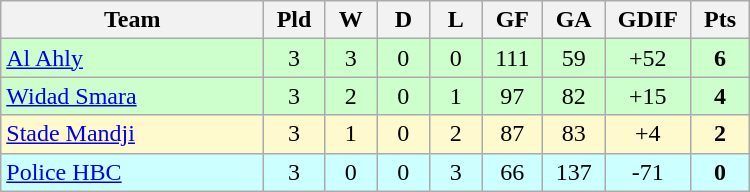<table class=wikitable style="text-align:center" width=500>
<tr>
<th width=25%>Team</th>
<th width=5%>Pld</th>
<th width=5%>W</th>
<th width=5%>D</th>
<th width=5%>L</th>
<th width=5%>GF</th>
<th width=5%>GA</th>
<th width=5%>GDIF</th>
<th width=5%>Pts</th>
</tr>
<tr bgcolor=#ccffcc>
<td align="left"> <a href='#'>Al Ahly</a></td>
<td>3</td>
<td>3</td>
<td>0</td>
<td>0</td>
<td>111</td>
<td>59</td>
<td>+52</td>
<td><strong>6</strong></td>
</tr>
<tr bgcolor=#ccffcc>
<td align="left"> <a href='#'>Widad Smara</a></td>
<td>3</td>
<td>2</td>
<td>0</td>
<td>1</td>
<td>97</td>
<td>82</td>
<td>+15</td>
<td><strong>4</strong></td>
</tr>
<tr bgcolor=#fffacd>
<td align="left"> <a href='#'>Stade Mandji</a></td>
<td>3</td>
<td>1</td>
<td>0</td>
<td>2</td>
<td>87</td>
<td>83</td>
<td>+4</td>
<td><strong>2</strong></td>
</tr>
<tr bgcolor=#ccffff>
<td align="left"> <a href='#'>Police HBC</a></td>
<td>3</td>
<td>0</td>
<td>0</td>
<td>3</td>
<td>66</td>
<td>137</td>
<td>-71</td>
<td><strong>0</strong></td>
</tr>
</table>
